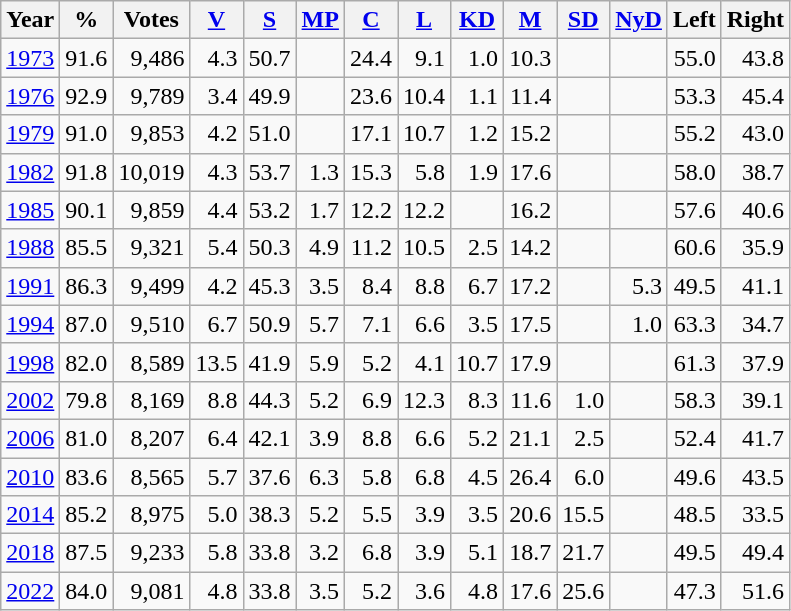<table class="wikitable sortable" style=text-align:right>
<tr>
<th>Year</th>
<th>%</th>
<th>Votes</th>
<th><a href='#'>V</a></th>
<th><a href='#'>S</a></th>
<th><a href='#'>MP</a></th>
<th><a href='#'>C</a></th>
<th><a href='#'>L</a></th>
<th><a href='#'>KD</a></th>
<th><a href='#'>M</a></th>
<th><a href='#'>SD</a></th>
<th><a href='#'>NyD</a></th>
<th>Left</th>
<th>Right</th>
</tr>
<tr>
<td align=left><a href='#'>1973</a></td>
<td>91.6</td>
<td>9,486</td>
<td>4.3</td>
<td>50.7</td>
<td></td>
<td>24.4</td>
<td>9.1</td>
<td>1.0</td>
<td>10.3</td>
<td></td>
<td></td>
<td>55.0</td>
<td>43.8</td>
</tr>
<tr>
<td align=left><a href='#'>1976</a></td>
<td>92.9</td>
<td>9,789</td>
<td>3.4</td>
<td>49.9</td>
<td></td>
<td>23.6</td>
<td>10.4</td>
<td>1.1</td>
<td>11.4</td>
<td></td>
<td></td>
<td>53.3</td>
<td>45.4</td>
</tr>
<tr>
<td align=left><a href='#'>1979</a></td>
<td>91.0</td>
<td>9,853</td>
<td>4.2</td>
<td>51.0</td>
<td></td>
<td>17.1</td>
<td>10.7</td>
<td>1.2</td>
<td>15.2</td>
<td></td>
<td></td>
<td>55.2</td>
<td>43.0</td>
</tr>
<tr>
<td align=left><a href='#'>1982</a></td>
<td>91.8</td>
<td>10,019</td>
<td>4.3</td>
<td>53.7</td>
<td>1.3</td>
<td>15.3</td>
<td>5.8</td>
<td>1.9</td>
<td>17.6</td>
<td></td>
<td></td>
<td>58.0</td>
<td>38.7</td>
</tr>
<tr>
<td align=left><a href='#'>1985</a></td>
<td>90.1</td>
<td>9,859</td>
<td>4.4</td>
<td>53.2</td>
<td>1.7</td>
<td>12.2</td>
<td>12.2</td>
<td></td>
<td>16.2</td>
<td></td>
<td></td>
<td>57.6</td>
<td>40.6</td>
</tr>
<tr>
<td align=left><a href='#'>1988</a></td>
<td>85.5</td>
<td>9,321</td>
<td>5.4</td>
<td>50.3</td>
<td>4.9</td>
<td>11.2</td>
<td>10.5</td>
<td>2.5</td>
<td>14.2</td>
<td></td>
<td></td>
<td>60.6</td>
<td>35.9</td>
</tr>
<tr>
<td align=left><a href='#'>1991</a></td>
<td>86.3</td>
<td>9,499</td>
<td>4.2</td>
<td>45.3</td>
<td>3.5</td>
<td>8.4</td>
<td>8.8</td>
<td>6.7</td>
<td>17.2</td>
<td></td>
<td>5.3</td>
<td>49.5</td>
<td>41.1</td>
</tr>
<tr>
<td align=left><a href='#'>1994</a></td>
<td>87.0</td>
<td>9,510</td>
<td>6.7</td>
<td>50.9</td>
<td>5.7</td>
<td>7.1</td>
<td>6.6</td>
<td>3.5</td>
<td>17.5</td>
<td></td>
<td>1.0</td>
<td>63.3</td>
<td>34.7</td>
</tr>
<tr>
<td align=left><a href='#'>1998</a></td>
<td>82.0</td>
<td>8,589</td>
<td>13.5</td>
<td>41.9</td>
<td>5.9</td>
<td>5.2</td>
<td>4.1</td>
<td>10.7</td>
<td>17.9</td>
<td></td>
<td></td>
<td>61.3</td>
<td>37.9</td>
</tr>
<tr>
<td align=left><a href='#'>2002</a></td>
<td>79.8</td>
<td>8,169</td>
<td>8.8</td>
<td>44.3</td>
<td>5.2</td>
<td>6.9</td>
<td>12.3</td>
<td>8.3</td>
<td>11.6</td>
<td>1.0</td>
<td></td>
<td>58.3</td>
<td>39.1</td>
</tr>
<tr>
<td align=left><a href='#'>2006</a></td>
<td>81.0</td>
<td>8,207</td>
<td>6.4</td>
<td>42.1</td>
<td>3.9</td>
<td>8.8</td>
<td>6.6</td>
<td>5.2</td>
<td>21.1</td>
<td>2.5</td>
<td></td>
<td>52.4</td>
<td>41.7</td>
</tr>
<tr>
<td align=left><a href='#'>2010</a></td>
<td>83.6</td>
<td>8,565</td>
<td>5.7</td>
<td>37.6</td>
<td>6.3</td>
<td>5.8</td>
<td>6.8</td>
<td>4.5</td>
<td>26.4</td>
<td>6.0</td>
<td></td>
<td>49.6</td>
<td>43.5</td>
</tr>
<tr>
<td align=left><a href='#'>2014</a></td>
<td>85.2</td>
<td>8,975</td>
<td>5.0</td>
<td>38.3</td>
<td>5.2</td>
<td>5.5</td>
<td>3.9</td>
<td>3.5</td>
<td>20.6</td>
<td>15.5</td>
<td></td>
<td>48.5</td>
<td>33.5</td>
</tr>
<tr>
<td align=left><a href='#'>2018</a></td>
<td>87.5</td>
<td>9,233</td>
<td>5.8</td>
<td>33.8</td>
<td>3.2</td>
<td>6.8</td>
<td>3.9</td>
<td>5.1</td>
<td>18.7</td>
<td>21.7</td>
<td></td>
<td>49.5</td>
<td>49.4</td>
</tr>
<tr>
<td align=left><a href='#'>2022</a></td>
<td>84.0</td>
<td>9,081</td>
<td>4.8</td>
<td>33.8</td>
<td>3.5</td>
<td>5.2</td>
<td>3.6</td>
<td>4.8</td>
<td>17.6</td>
<td>25.6</td>
<td></td>
<td>47.3</td>
<td>51.6</td>
</tr>
</table>
